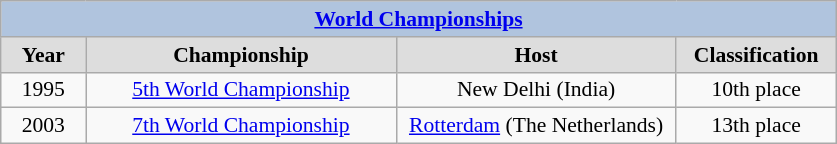<table class="wikitable" style=font-size:90%>
<tr align=center style="background:#B0C4DE;">
<td colspan=4><strong><a href='#'>World Championships</a></strong></td>
</tr>
<tr align=center bgcolor="#dddddd">
<td width=50><strong>Year</strong></td>
<td width=200><strong>Championship</strong></td>
<td width=180><strong>Host</strong></td>
<td width=100><strong>Classification</strong></td>
</tr>
<tr align=center>
<td>1995</td>
<td><a href='#'>5th World Championship</a></td>
<td>New Delhi (India)</td>
<td align="center">10th place</td>
</tr>
<tr align=center>
<td>2003</td>
<td><a href='#'>7th World Championship</a></td>
<td><a href='#'>Rotterdam</a> (The Netherlands)</td>
<td align="center">13th place</td>
</tr>
</table>
